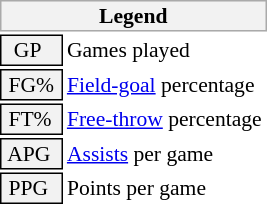<table class="toccolours" style="font-size: 90%; white-space: nowrap;">
<tr>
<th colspan="6" style="background:#f2f2f2; border:1px solid #aaa;">Legend</th>
</tr>
<tr>
<td style="background:#f2f2f2; border:1px solid black;">  GP</td>
<td>Games played</td>
</tr>
<tr>
<td style="background:#f2f2f2; border:1px solid black;"> FG% </td>
<td style="padding-right: 8px"><a href='#'>Field-goal</a> percentage</td>
</tr>
<tr>
<td style="background:#f2f2f2; border:1px solid black;"> FT% </td>
<td><a href='#'>Free-throw</a> percentage</td>
</tr>
<tr>
<td style="background:#f2f2f2; border:1px solid black;"> APG </td>
<td><a href='#'>Assists</a> per game</td>
</tr>
<tr>
<td style="background:#f2f2f2; border:1px solid black;"> PPG </td>
<td>Points per game</td>
</tr>
<tr>
</tr>
</table>
